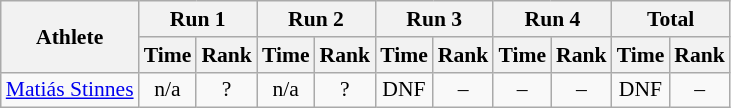<table class="wikitable" border="1" style="font-size:90%">
<tr>
<th rowspan="2">Athlete</th>
<th colspan="2">Run 1</th>
<th colspan="2">Run 2</th>
<th colspan="2">Run 3</th>
<th colspan="2">Run 4</th>
<th colspan="2">Total</th>
</tr>
<tr>
<th>Time</th>
<th>Rank</th>
<th>Time</th>
<th>Rank</th>
<th>Time</th>
<th>Rank</th>
<th>Time</th>
<th>Rank</th>
<th>Time</th>
<th>Rank</th>
</tr>
<tr>
<td><a href='#'>Matiás Stinnes</a></td>
<td align="center">n/a</td>
<td align="center">?</td>
<td align="center">n/a</td>
<td align="center">?</td>
<td align="center">DNF</td>
<td align="center">–</td>
<td align="center">–</td>
<td align="center">–</td>
<td align="center">DNF</td>
<td align="center">–</td>
</tr>
</table>
